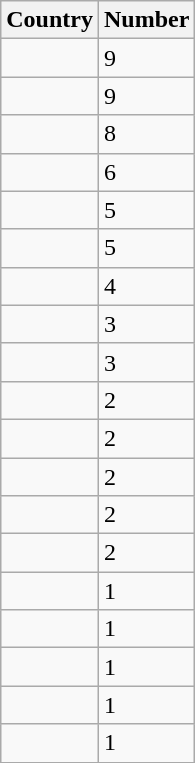<table class="wikitable sortable">
<tr>
<th>Country</th>
<th>Number</th>
</tr>
<tr>
<td><em></em></td>
<td>9</td>
</tr>
<tr>
<td></td>
<td>9</td>
</tr>
<tr>
<td></td>
<td>8</td>
</tr>
<tr>
<td></td>
<td>6</td>
</tr>
<tr>
<td></td>
<td>5</td>
</tr>
<tr>
<td></td>
<td>5</td>
</tr>
<tr>
<td><em></em></td>
<td>4</td>
</tr>
<tr>
<td></td>
<td>3</td>
</tr>
<tr>
<td></td>
<td>3</td>
</tr>
<tr>
<td></td>
<td>2</td>
</tr>
<tr>
<td></td>
<td>2</td>
</tr>
<tr>
<td></td>
<td>2</td>
</tr>
<tr>
<td></td>
<td>2</td>
</tr>
<tr>
<td></td>
<td>2</td>
</tr>
<tr>
<td><em></em></td>
<td>1</td>
</tr>
<tr>
<td></td>
<td>1</td>
</tr>
<tr>
<td></td>
<td>1</td>
</tr>
<tr>
<td></td>
<td>1</td>
</tr>
<tr>
<td></td>
<td>1</td>
</tr>
<tr>
</tr>
</table>
